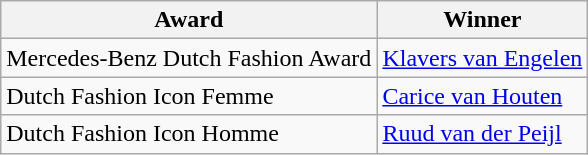<table class="wikitable">
<tr>
<th>Award</th>
<th>Winner</th>
</tr>
<tr>
<td>Mercedes-Benz Dutch Fashion Award</td>
<td><a href='#'>Klavers van Engelen</a></td>
</tr>
<tr>
<td>Dutch Fashion Icon Femme</td>
<td><a href='#'>Carice van Houten</a></td>
</tr>
<tr>
<td>Dutch Fashion Icon Homme</td>
<td><a href='#'>Ruud van der Peijl</a></td>
</tr>
</table>
